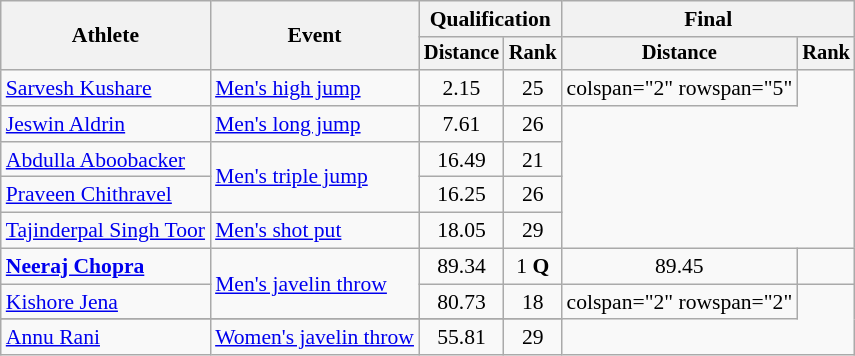<table class=wikitable style="font-size:90%">
<tr>
<th rowspan="2">Athlete</th>
<th rowspan="2">Event</th>
<th colspan="2">Qualification</th>
<th colspan="2">Final</th>
</tr>
<tr style="font-size:95%">
<th>Distance</th>
<th>Rank</th>
<th>Distance</th>
<th>Rank</th>
</tr>
<tr align=center>
<td align=left><a href='#'>Sarvesh Kushare</a></td>
<td align=left><a href='#'>Men's high jump</a></td>
<td>2.15</td>
<td>25</td>
<td>colspan="2" rowspan="5" </td>
</tr>
<tr align=center>
<td align=left><a href='#'>Jeswin Aldrin</a></td>
<td align=left><a href='#'>Men's long jump</a></td>
<td>7.61</td>
<td>26</td>
</tr>
<tr align=center>
<td align=left><a href='#'>Abdulla Aboobacker</a></td>
<td rowspan=2 align=left><a href='#'>Men's triple jump</a></td>
<td>16.49</td>
<td>21</td>
</tr>
<tr align=center>
<td align=left><a href='#'>Praveen Chithravel</a></td>
<td>16.25</td>
<td>26</td>
</tr>
<tr align=center>
<td align=left><a href='#'>Tajinderpal Singh Toor</a></td>
<td align=left><a href='#'>Men's shot put</a></td>
<td>18.05</td>
<td>29</td>
</tr>
<tr align=center>
<td align=left><strong><a href='#'>Neeraj Chopra</a></strong></td>
<td rowspan="2" align="left"><a href='#'>Men's javelin throw</a></td>
<td>89.34 </td>
<td>1 <strong>Q</strong></td>
<td>89.45 </td>
<td></td>
</tr>
<tr align=center>
<td align=left><a href='#'>Kishore Jena</a></td>
<td>80.73</td>
<td>18</td>
<td>colspan="2" rowspan="2" </td>
</tr>
<tr align=cente>
</tr>
<tr align=center>
<td align=left><a href='#'>Annu Rani</a></td>
<td align=left><a href='#'>Women's javelin throw</a></td>
<td>55.81</td>
<td>29</td>
</tr>
</table>
